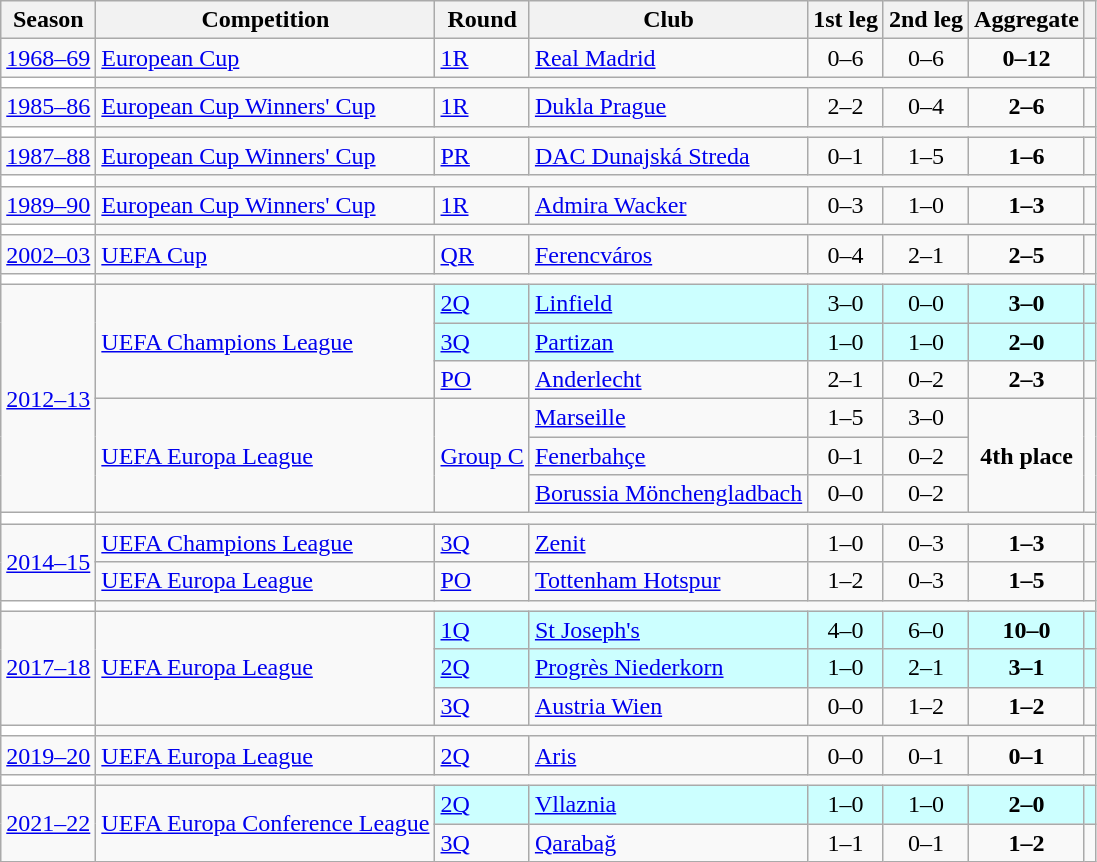<table class="wikitable" style="text-align:left">
<tr>
<th>Season</th>
<th>Competition</th>
<th>Round</th>
<th>Club</th>
<th>1st leg</th>
<th>2nd leg</th>
<th>Aggregate</th>
<th></th>
</tr>
<tr>
<td><a href='#'>1968–69</a></td>
<td><a href='#'>European Cup</a></td>
<td><a href='#'>1R</a></td>
<td> <a href='#'>Real Madrid</a></td>
<td style="text-align:center;">0–6</td>
<td style="text-align:center;">0–6</td>
<td style="text-align:center;"><strong>0–12</strong></td>
<td></td>
</tr>
<tr>
<td style="text-align:center; background:white;"></td>
</tr>
<tr>
<td><a href='#'>1985–86</a></td>
<td><a href='#'>European Cup Winners' Cup</a></td>
<td><a href='#'>1R</a></td>
<td> <a href='#'>Dukla Prague</a></td>
<td style="text-align:center;">2–2</td>
<td style="text-align:center;">0–4</td>
<td style="text-align:center;"><strong>2–6</strong></td>
<td style="text-align:center;"></td>
</tr>
<tr>
<td style="text-align:center; background:white;"></td>
</tr>
<tr>
<td><a href='#'>1987–88</a></td>
<td><a href='#'>European Cup Winners' Cup</a></td>
<td><a href='#'>PR</a></td>
<td> <a href='#'>DAC Dunajská Streda</a></td>
<td style="text-align:center;">0–1</td>
<td style="text-align:center;">1–5</td>
<td style="text-align:center;"><strong>1–6</strong></td>
<td style="text-align:center;"></td>
</tr>
<tr>
<td style="text-align:center; background:white;"></td>
</tr>
<tr>
<td><a href='#'>1989–90</a></td>
<td><a href='#'>European Cup Winners' Cup</a></td>
<td><a href='#'>1R</a></td>
<td> <a href='#'>Admira Wacker</a></td>
<td style="text-align:center;">0–3</td>
<td style="text-align:center;">1–0</td>
<td style="text-align:center;"><strong>1–3</strong></td>
<td style="text-align:center;"></td>
</tr>
<tr>
<td style="text-align:center; background:white;"></td>
</tr>
<tr>
<td><a href='#'>2002–03</a></td>
<td><a href='#'>UEFA Cup</a></td>
<td><a href='#'>QR</a></td>
<td> <a href='#'>Ferencváros</a></td>
<td style="text-align:center;">0–4</td>
<td style="text-align:center;">2–1</td>
<td style="text-align:center;"><strong>2–5</strong></td>
<td style="text-align:center;"></td>
</tr>
<tr>
<td style="text-align:center; background:white;"></td>
</tr>
<tr>
<td rowspan="6"><a href='#'>2012–13</a></td>
<td rowspan="3"><a href='#'>UEFA Champions League</a></td>
<td style="background:#cff;"><a href='#'>2Q</a></td>
<td style="background:#cff;"> <a href='#'>Linfield</a></td>
<td style="background:#cff; text-align:center;">3–0</td>
<td style="background:#cff; text-align:center;">0–0</td>
<td style="background:#cff; text-align:center;"><strong>3–0</strong></td>
<td style="background:#cff; text-align:center;"></td>
</tr>
<tr>
<td style="background:#cff;"><a href='#'>3Q</a></td>
<td style="background:#cff;"> <a href='#'>Partizan</a></td>
<td style="background:#cff; text-align:center;">1–0</td>
<td style="background:#cff; text-align:center;">1–0</td>
<td style="background:#cff; text-align:center;"><strong>2–0</strong></td>
<td style="background:#cff; text-align:center;"></td>
</tr>
<tr>
<td><a href='#'>PO</a></td>
<td> <a href='#'>Anderlecht</a></td>
<td style="text-align:center;">2–1</td>
<td style="text-align:center;">0–2</td>
<td style="text-align:center;"><strong>2–3</strong></td>
<td style="text-align:center;"></td>
</tr>
<tr>
<td rowspan="3"><a href='#'>UEFA Europa League</a></td>
<td rowspan="3"><a href='#'>Group C</a></td>
<td> <a href='#'>Marseille</a></td>
<td style="text-align:center;">1–5</td>
<td style="text-align:center;">3–0</td>
<td rowspan="3" style="text-align:center;"><strong>4th place</strong></td>
<td rowspan="3" style="text-align:center;"></td>
</tr>
<tr>
<td> <a href='#'>Fenerbahçe</a></td>
<td style="text-align:center;">0–1</td>
<td style="text-align:center;">0–2</td>
</tr>
<tr>
<td> <a href='#'>Borussia Mönchengladbach</a></td>
<td style="text-align:center;">0–0</td>
<td style="text-align:center;">0–2</td>
</tr>
<tr>
<td style="text-align:center; background:white;"></td>
</tr>
<tr>
<td rowspan="2"><a href='#'>2014–15</a></td>
<td><a href='#'>UEFA Champions League</a></td>
<td><a href='#'>3Q</a></td>
<td> <a href='#'>Zenit</a></td>
<td style="text-align:center;">1–0</td>
<td style="text-align:center;">0–3</td>
<td style="text-align:center;"><strong>1–3</strong></td>
<td style="text-align:center;"></td>
</tr>
<tr>
<td><a href='#'>UEFA Europa League</a></td>
<td><a href='#'>PO</a></td>
<td> <a href='#'>Tottenham Hotspur</a></td>
<td style="text-align:center;">1–2</td>
<td style="text-align:center;">0–3</td>
<td style="text-align:center;"><strong>1–5</strong></td>
<td style="text-align:center;"></td>
</tr>
<tr>
<td style="text-align:center; background:white;"></td>
</tr>
<tr>
<td rowspan="3"><a href='#'>2017–18</a></td>
<td rowspan="3"><a href='#'>UEFA Europa League</a></td>
<td style="background:#cff;"><a href='#'>1Q</a></td>
<td style="background:#cff;"> <a href='#'>St Joseph's</a></td>
<td style="background:#cff; text-align:center;">4–0</td>
<td style="background:#cff; text-align:center;">6–0</td>
<td style="background:#cff; text-align:center;"><strong>10–0</strong></td>
<td style="background:#cff; text-align:center;"></td>
</tr>
<tr>
<td style="background:#cff;"><a href='#'>2Q</a></td>
<td style="background:#cff;"> <a href='#'>Progrès Niederkorn</a></td>
<td style="background:#cff; text-align:center;">1–0</td>
<td style="background:#cff; text-align:center;">2–1</td>
<td style="background:#cff; text-align:center;"><strong>3–1</strong></td>
<td style="background:#cff; text-align:center;"></td>
</tr>
<tr>
<td><a href='#'>3Q</a></td>
<td> <a href='#'>Austria Wien</a></td>
<td style="text-align:center;">0–0</td>
<td style="text-align:center;">1–2</td>
<td style="text-align:center;"><strong>1–2</strong></td>
<td style="text-align:center;"></td>
</tr>
<tr>
<td style="text-align:center; background:white;"></td>
</tr>
<tr>
<td rowspan="1"><a href='#'>2019–20</a></td>
<td rowspan="1"><a href='#'>UEFA Europa League</a></td>
<td><a href='#'>2Q</a></td>
<td> <a href='#'>Aris</a></td>
<td style="text-align:center;">0–0</td>
<td style="text-align:center;">0–1</td>
<td style="text-align:center;"><strong>0–1</strong></td>
<td style="text-align:center;"></td>
</tr>
<tr>
<td style="text-align:center; background:white;"></td>
</tr>
<tr>
<td rowspan="2"><a href='#'>2021–22</a></td>
<td rowspan="2"><a href='#'>UEFA Europa Conference League</a></td>
<td style="background:#cff;"><a href='#'>2Q</a></td>
<td style="background:#cff;"> <a href='#'>Vllaznia</a></td>
<td style="background:#cff; text-align:center;">1–0</td>
<td style="background:#cff; text-align:center;">1–0</td>
<td style="background:#cff; text-align:center;"><strong>2–0</strong></td>
<td style="background:#cff; text-align:center;"></td>
</tr>
<tr>
<td><a href='#'>3Q</a></td>
<td> <a href='#'>Qarabağ</a></td>
<td style="text-align:center;">1–1</td>
<td style="text-align:center;">0–1</td>
<td style="text-align:center;"><strong>1–2</strong></td>
<td style="text-align:center;"></td>
</tr>
</table>
